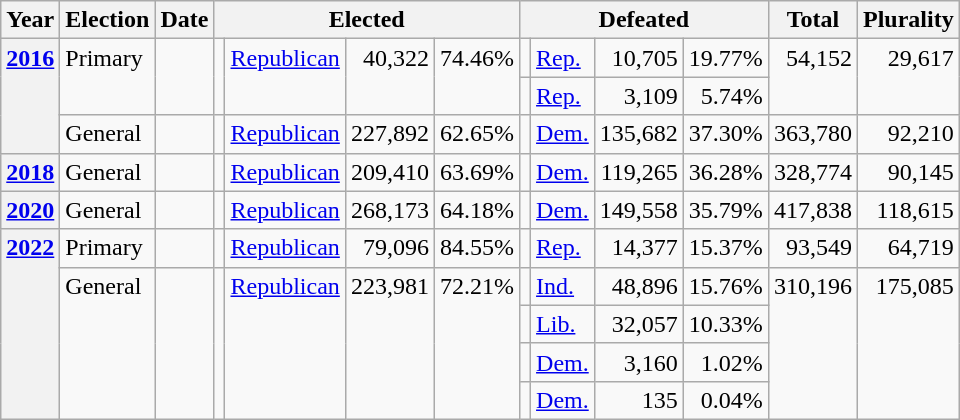<table class=wikitable>
<tr>
<th>Year</th>
<th>Election</th>
<th>Date</th>
<th ! colspan="4">Elected</th>
<th ! colspan="4">Defeated</th>
<th>Total</th>
<th>Plurality</th>
</tr>
<tr>
<th rowspan="3" valign="top"><a href='#'>2016</a></th>
<td rowspan="2" valign="top">Primary</td>
<td rowspan="2" valign="top"></td>
<td rowspan="2" valign="top"></td>
<td rowspan="2" valign="top" ><a href='#'>Republican</a></td>
<td rowspan="2" valign="top" align="right">40,322</td>
<td rowspan="2" valign="top" align="right">74.46%</td>
<td valign="top"></td>
<td valign="top" ><a href='#'>Rep.</a></td>
<td valign="top" align="right">10,705</td>
<td valign="top" align="right">19.77%</td>
<td rowspan="2" valign="top" align="right">54,152</td>
<td rowspan="2" valign="top" align="right">29,617</td>
</tr>
<tr>
<td valign="top"></td>
<td valign="top" ><a href='#'>Rep.</a></td>
<td valign="top" align="right">3,109</td>
<td valign="top" align="right">5.74%</td>
</tr>
<tr>
<td valign="top">General</td>
<td valign="top"></td>
<td valign="top"></td>
<td valign="top" ><a href='#'>Republican</a></td>
<td valign="top" align="right">227,892</td>
<td valign="top" align="right">62.65%</td>
<td valign="top"></td>
<td valign="top" ><a href='#'>Dem.</a></td>
<td valign="top" align="right">135,682</td>
<td valign="top" align="right">37.30%</td>
<td valign="top" align="right">363,780</td>
<td valign="top" align="right">92,210</td>
</tr>
<tr>
<th valign="top"><a href='#'>2018</a></th>
<td valign="top">General</td>
<td valign="top"></td>
<td valign="top"></td>
<td valign="top" ><a href='#'>Republican</a></td>
<td valign="top" align="right">209,410</td>
<td valign="top" align="right">63.69%</td>
<td valign="top"></td>
<td valign="top" ><a href='#'>Dem.</a></td>
<td valign="top" align="right">119,265</td>
<td valign="top" align="right">36.28%</td>
<td valign="top" align="right">328,774</td>
<td valign="top" align="right">90,145</td>
</tr>
<tr>
<th valign="top"><a href='#'>2020</a></th>
<td valign="top">General</td>
<td valign="top"></td>
<td valign="top"></td>
<td valign="top" ><a href='#'>Republican</a></td>
<td valign="top" align="right">268,173</td>
<td valign="top" align="right">64.18%</td>
<td valign="top"></td>
<td valign="top" ><a href='#'>Dem.</a></td>
<td valign="top" align="right">149,558</td>
<td valign="top" align="right">35.79%</td>
<td valign="top" align="right">417,838</td>
<td valign="top" align="right">118,615</td>
</tr>
<tr>
<th rowspan="5" valign="top"><a href='#'>2022</a></th>
<td valign="top">Primary</td>
<td valign="top"></td>
<td valign="top"></td>
<td valign="top" ><a href='#'>Republican</a></td>
<td valign="top" align="right">79,096</td>
<td valign="top" align="right">84.55%</td>
<td valign="top"></td>
<td valign="top" ><a href='#'>Rep.</a></td>
<td valign="top" align="right">14,377</td>
<td valign="top" align="right">15.37%</td>
<td valign="top" align="right">93,549</td>
<td valign="top" align="right">64,719</td>
</tr>
<tr>
<td rowspan="4" valign="top">General</td>
<td rowspan="4" valign="top"></td>
<td rowspan="4" valign="top"></td>
<td rowspan="4" valign="top" ><a href='#'>Republican</a></td>
<td rowspan="4" valign="top" align="right">223,981</td>
<td rowspan="4" valign="top" align="right">72.21%</td>
<td valign="top"></td>
<td valign="top" ><a href='#'>Ind.</a></td>
<td valign="top" align="right">48,896</td>
<td valign="top" align="right">15.76%</td>
<td rowspan="4" valign="top" align="right">310,196</td>
<td rowspan="4" valign="top" align="right">175,085</td>
</tr>
<tr>
<td valign="top"></td>
<td valign="top" ><a href='#'>Lib.</a></td>
<td valign="top" align="right">32,057</td>
<td valign="top" align="right">10.33%</td>
</tr>
<tr>
<td valign="top"></td>
<td valign="top" ><a href='#'>Dem.</a></td>
<td valign="top" align="right">3,160</td>
<td valign="top" align="right">1.02%</td>
</tr>
<tr>
<td valign="top"></td>
<td valign="top" ><a href='#'>Dem.</a></td>
<td valign="top" align="right">135</td>
<td valign="top" align="right">0.04%</td>
</tr>
</table>
